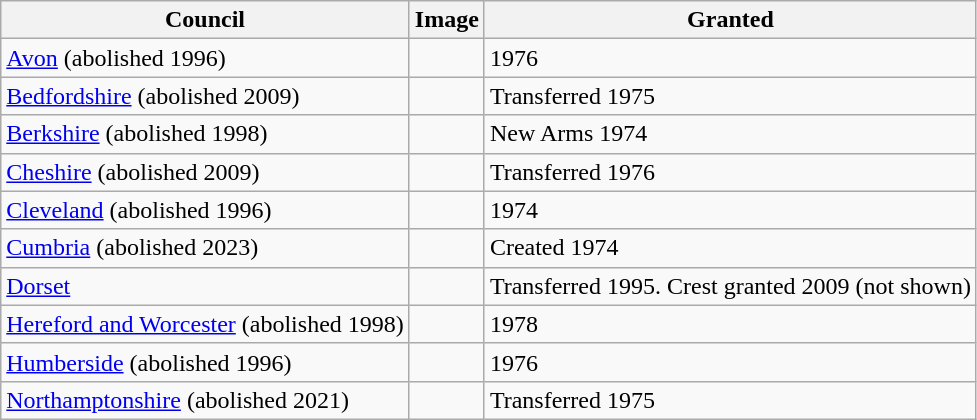<table class="wikitable">
<tr>
<th>Council</th>
<th>Image</th>
<th>Granted</th>
</tr>
<tr>
<td><a href='#'>Avon</a> (abolished 1996)</td>
<td></td>
<td>1976</td>
</tr>
<tr>
<td><a href='#'>Bedfordshire</a> (abolished 2009)</td>
<td></td>
<td>Transferred 1975</td>
</tr>
<tr>
<td><a href='#'>Berkshire</a> (abolished 1998)</td>
<td></td>
<td>New Arms 1974</td>
</tr>
<tr>
<td><a href='#'>Cheshire</a> (abolished 2009)</td>
<td></td>
<td>Transferred 1976</td>
</tr>
<tr>
<td><a href='#'>Cleveland</a> (abolished 1996)</td>
<td></td>
<td>1974</td>
</tr>
<tr>
<td><a href='#'>Cumbria</a> (abolished 2023)</td>
<td></td>
<td>Created 1974</td>
</tr>
<tr>
<td><a href='#'>Dorset</a></td>
<td></td>
<td>Transferred 1995. Crest granted 2009 (not shown)</td>
</tr>
<tr>
<td><a href='#'>Hereford and Worcester</a> (abolished 1998)</td>
<td></td>
<td>1978</td>
</tr>
<tr>
<td><a href='#'>Humberside</a> (abolished 1996)</td>
<td></td>
<td>1976</td>
</tr>
<tr>
<td><a href='#'>Northamptonshire</a> (abolished 2021)</td>
<td></td>
<td>Transferred 1975</td>
</tr>
</table>
